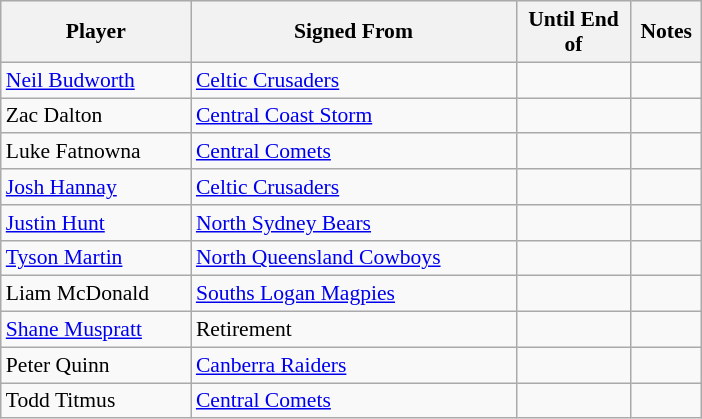<table class="wikitable" style="font-size:90%">
<tr style="background:#efefef;">
<th style="width:120px;">Player</th>
<th style="width:210px;">Signed From</th>
<th style="width:70px;">Until End of</th>
<th style="width:40px;">Notes</th>
</tr>
<tr>
<td><a href='#'>Neil Budworth</a></td>
<td> <a href='#'>Celtic Crusaders</a></td>
<td></td>
<td></td>
</tr>
<tr>
<td>Zac Dalton</td>
<td> <a href='#'>Central Coast Storm</a></td>
<td></td>
<td></td>
</tr>
<tr>
<td>Luke Fatnowna</td>
<td> <a href='#'>Central Comets</a></td>
<td></td>
<td></td>
</tr>
<tr>
<td><a href='#'>Josh Hannay</a></td>
<td> <a href='#'>Celtic Crusaders</a></td>
<td></td>
<td></td>
</tr>
<tr>
<td><a href='#'>Justin Hunt</a></td>
<td> <a href='#'>North Sydney Bears</a></td>
<td></td>
<td></td>
</tr>
<tr>
<td><a href='#'>Tyson Martin</a></td>
<td> <a href='#'>North Queensland Cowboys</a></td>
<td></td>
<td></td>
</tr>
<tr>
<td>Liam McDonald</td>
<td> <a href='#'>Souths Logan Magpies</a></td>
<td></td>
<td></td>
</tr>
<tr>
<td><a href='#'>Shane Muspratt</a></td>
<td>Retirement</td>
<td></td>
<td></td>
</tr>
<tr>
<td>Peter Quinn</td>
<td> <a href='#'>Canberra Raiders</a></td>
<td></td>
<td></td>
</tr>
<tr>
<td>Todd Titmus</td>
<td> <a href='#'>Central Comets</a></td>
<td></td>
<td></td>
</tr>
</table>
